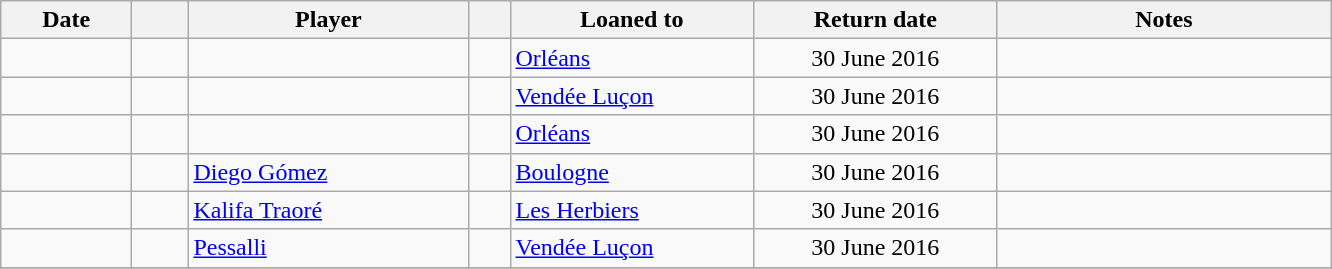<table class="wikitable sortable">
<tr>
<th style="width:80px;">Date</th>
<th style="width:30px;"></th>
<th style="width:180px;">Player</th>
<th style="width:20px;"></th>
<th style="width:155px;">Loaned to</th>
<th style="width:155px;" class="unsortable">Return date</th>
<th style="width:215px;" class="unsortable">Notes</th>
</tr>
<tr>
<td></td>
<td align=center></td>
<td> </td>
<td></td>
<td> <a href='#'>Orléans</a></td>
<td align=center>30 June 2016</td>
<td align=center></td>
</tr>
<tr>
<td></td>
<td align=center></td>
<td> </td>
<td></td>
<td> <a href='#'>Vendée Luçon</a></td>
<td align=center>30 June 2016</td>
<td align=center></td>
</tr>
<tr>
<td></td>
<td align=center></td>
<td> </td>
<td></td>
<td> <a href='#'>Orléans</a></td>
<td align=center>30 June 2016</td>
<td align=center></td>
</tr>
<tr>
<td></td>
<td align=center></td>
<td> <a href='#'>Diego Gómez</a></td>
<td></td>
<td> <a href='#'>Boulogne</a></td>
<td align=center>30 June 2016</td>
<td align=center></td>
</tr>
<tr>
<td></td>
<td align=center></td>
<td> <a href='#'>Kalifa Traoré</a></td>
<td></td>
<td> <a href='#'>Les Herbiers</a></td>
<td align=center>30 June 2016</td>
<td align=center></td>
</tr>
<tr>
<td></td>
<td align=center></td>
<td> <a href='#'>Pessalli</a></td>
<td></td>
<td> <a href='#'>Vendée Luçon</a></td>
<td align=center>30 June 2016</td>
<td align=center></td>
</tr>
<tr>
</tr>
</table>
